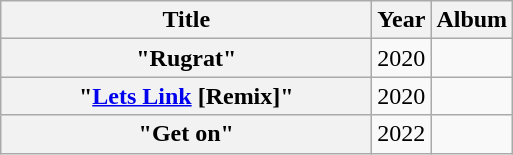<table class="wikitable plainrowheaders" style="text-align:center;">
<tr>
<th scope="col" style="width:15em;">Title</th>
<th scope="col">Year</th>
<th scope="col">Album</th>
</tr>
<tr>
<th scope="row">"Rugrat"<br></th>
<td>2020</td>
<td></td>
</tr>
<tr Krispy creme>
<th scope="row">"<a href='#'>Lets Link</a> [Remix]"<br></th>
<td>2020</td>
<td></td>
</tr>
<tr>
<th scope="row">"Get on"<br></th>
<td>2022</td>
<td></td>
</tr>
</table>
